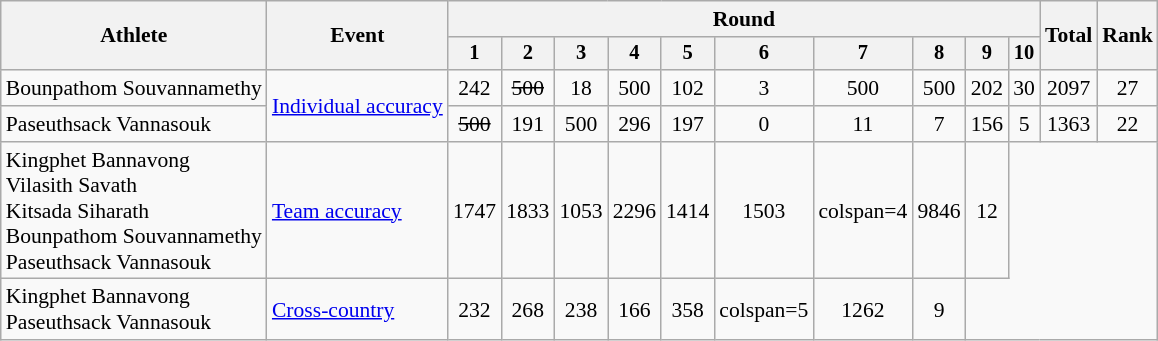<table class=wikitable style=font-size:90%;text-align:center>
<tr>
<th rowspan="2">Athlete</th>
<th rowspan="2">Event</th>
<th colspan=10>Round</th>
<th rowspan=2>Total</th>
<th rowspan=2>Rank</th>
</tr>
<tr style="font-size:95%">
<th>1</th>
<th>2</th>
<th>3</th>
<th>4</th>
<th>5</th>
<th>6</th>
<th>7</th>
<th>8</th>
<th>9</th>
<th>10</th>
</tr>
<tr>
<td align=left>Bounpathom Souvannamethy</td>
<td align=left rowspan=2><a href='#'>Individual accuracy</a></td>
<td>242</td>
<td><s>500</s></td>
<td>18</td>
<td>500</td>
<td>102</td>
<td>3</td>
<td>500</td>
<td>500</td>
<td>202</td>
<td>30</td>
<td>2097</td>
<td>27</td>
</tr>
<tr>
<td align=left>Paseuthsack Vannasouk</td>
<td><s>500</s></td>
<td>191</td>
<td>500</td>
<td>296</td>
<td>197</td>
<td>0</td>
<td>11</td>
<td>7</td>
<td>156</td>
<td>5</td>
<td>1363</td>
<td>22</td>
</tr>
<tr>
<td align=left>Kingphet Bannavong<br>Vilasith Savath<br>Kitsada Siharath<br>Bounpathom Souvannamethy<br>Paseuthsack Vannasouk</td>
<td align=left><a href='#'>Team accuracy</a></td>
<td>1747</td>
<td>1833</td>
<td>1053</td>
<td>2296</td>
<td>1414</td>
<td>1503</td>
<td>colspan=4 </td>
<td>9846</td>
<td>12</td>
</tr>
<tr>
<td align=left>Kingphet Bannavong<br>Paseuthsack Vannasouk</td>
<td align=left><a href='#'>Cross-country</a></td>
<td>232</td>
<td>268</td>
<td>238</td>
<td>166</td>
<td>358</td>
<td>colspan=5 </td>
<td>1262</td>
<td>9</td>
</tr>
</table>
